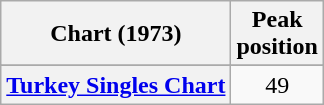<table class="wikitable sortable plainrowheaders">
<tr>
<th scope="col">Chart (1973)</th>
<th scope="col">Peak<br>position</th>
</tr>
<tr>
</tr>
<tr>
<th scope="row"><a href='#'>Turkey Singles Chart</a></th>
<td align="center">49</td>
</tr>
</table>
